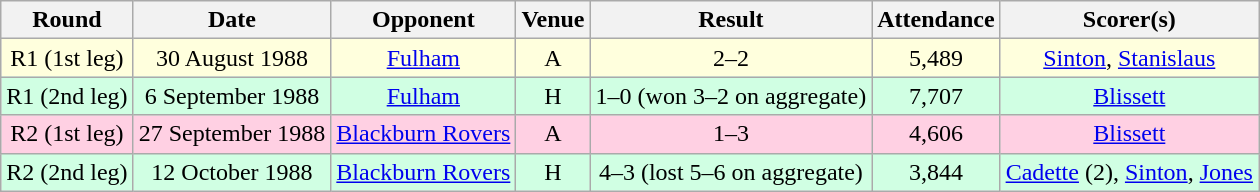<table class="wikitable sortable" style="text-align:center;">
<tr>
<th>Round</th>
<th>Date</th>
<th>Opponent</th>
<th>Venue</th>
<th>Result</th>
<th>Attendance</th>
<th>Scorer(s)</th>
</tr>
<tr style="background:#ffd;">
<td>R1 (1st leg)</td>
<td>30 August 1988</td>
<td><a href='#'>Fulham</a></td>
<td>A</td>
<td>2–2</td>
<td>5,489</td>
<td><a href='#'>Sinton</a>, <a href='#'>Stanislaus</a></td>
</tr>
<tr style="background:#d0ffe3;">
<td>R1 (2nd leg)</td>
<td>6 September 1988</td>
<td><a href='#'>Fulham</a></td>
<td>H</td>
<td>1–0 (won 3–2 on aggregate)</td>
<td>7,707</td>
<td><a href='#'>Blissett</a></td>
</tr>
<tr style="background:#ffd0e3;">
<td>R2 (1st leg)</td>
<td>27 September 1988</td>
<td><a href='#'>Blackburn Rovers</a></td>
<td>A</td>
<td>1–3</td>
<td>4,606</td>
<td><a href='#'>Blissett</a></td>
</tr>
<tr style="background:#d0ffe3;">
<td>R2 (2nd leg)</td>
<td>12 October 1988</td>
<td><a href='#'>Blackburn Rovers</a></td>
<td>H</td>
<td>4–3 (lost 5–6 on aggregate)</td>
<td>3,844</td>
<td><a href='#'>Cadette</a> (2), <a href='#'>Sinton</a>, <a href='#'>Jones</a></td>
</tr>
</table>
